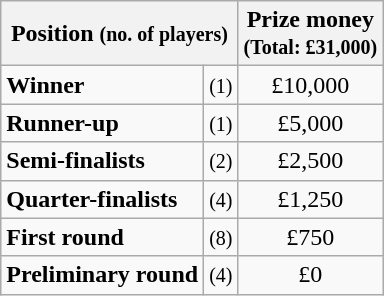<table class="wikitable">
<tr>
<th colspan=2>Position <small>(no. of players)</small></th>
<th>Prize money<br><small>(Total: £31,000)</small></th>
</tr>
<tr>
<td><strong>Winner</strong></td>
<td align=center><small>(1)</small></td>
<td align=center>£10,000</td>
</tr>
<tr>
<td><strong>Runner-up</strong></td>
<td align=center><small>(1)</small></td>
<td align=center>£5,000</td>
</tr>
<tr>
<td><strong>Semi-finalists</strong></td>
<td align=center><small>(2)</small></td>
<td align=center>£2,500</td>
</tr>
<tr>
<td><strong>Quarter-finalists</strong></td>
<td align=center><small>(4)</small></td>
<td align=center>£1,250</td>
</tr>
<tr>
<td><strong>First round</strong></td>
<td align=center><small>(8)</small></td>
<td align=center>£750</td>
</tr>
<tr>
<td><strong>Preliminary round</strong></td>
<td align=center><small>(4)</small></td>
<td align=center>£0</td>
</tr>
</table>
